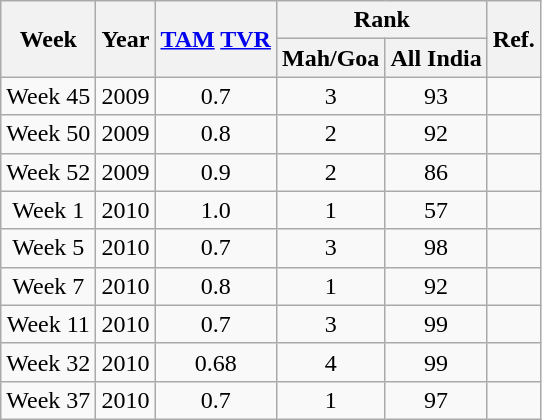<table class="wikitable sortable" style="text-align:center">
<tr>
<th rowspan="2">Week</th>
<th rowspan="2">Year</th>
<th rowspan="2"><a href='#'>TAM</a> <a href='#'>TVR</a></th>
<th colspan="2">Rank</th>
<th rowspan="2">Ref.</th>
</tr>
<tr>
<th>Mah/Goa</th>
<th>All India</th>
</tr>
<tr>
<td>Week 45</td>
<td>2009</td>
<td>0.7</td>
<td>3</td>
<td>93</td>
<td></td>
</tr>
<tr>
<td>Week 50</td>
<td>2009</td>
<td>0.8</td>
<td>2</td>
<td>92</td>
<td></td>
</tr>
<tr>
<td>Week 52</td>
<td>2009</td>
<td>0.9</td>
<td>2</td>
<td>86</td>
<td></td>
</tr>
<tr>
<td>Week 1</td>
<td>2010</td>
<td>1.0</td>
<td>1</td>
<td>57</td>
<td></td>
</tr>
<tr>
<td>Week 5</td>
<td>2010</td>
<td>0.7</td>
<td>3</td>
<td>98</td>
<td></td>
</tr>
<tr>
<td>Week 7</td>
<td>2010</td>
<td>0.8</td>
<td>1</td>
<td>92</td>
<td></td>
</tr>
<tr>
<td>Week 11</td>
<td>2010</td>
<td>0.7</td>
<td>3</td>
<td>99</td>
<td></td>
</tr>
<tr>
<td>Week 32</td>
<td>2010</td>
<td>0.68</td>
<td>4</td>
<td>99</td>
<td></td>
</tr>
<tr>
<td>Week 37</td>
<td>2010</td>
<td>0.7</td>
<td>1</td>
<td>97</td>
<td></td>
</tr>
</table>
